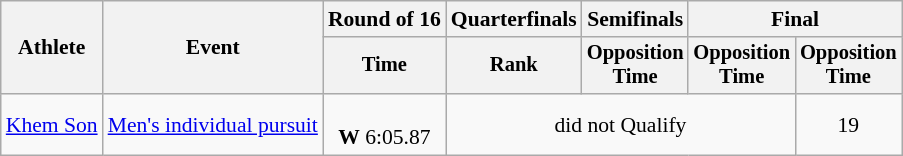<table class="wikitable" style="font-size:90%">
<tr>
<th rowspan="2">Athlete</th>
<th rowspan="2">Event</th>
<th>Round of 16</th>
<th>Quarterfinals</th>
<th>Semifinals</th>
<th colspan=2>Final</th>
</tr>
<tr style="font-size:95%">
<th>Time</th>
<th>Rank</th>
<th>Opposition<br>Time</th>
<th>Opposition<br>Time</th>
<th>Opposition<br>Time</th>
</tr>
<tr align=center>
<td align=left><a href='#'>Khem Son</a></td>
<td align=left><a href='#'>Men's individual pursuit</a></td>
<td><br><strong>W</strong> 6:05.87</td>
<td colspan=3>did not Qualify</td>
<td>19</td>
</tr>
</table>
